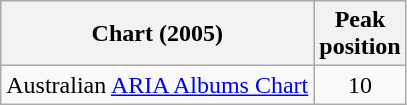<table class="wikitable">
<tr>
<th align="left">Chart (2005)</th>
<th align="left">Peak<br>position</th>
</tr>
<tr>
<td align="left">Australian <a href='#'>ARIA Albums Chart</a></td>
<td align="center">10</td>
</tr>
</table>
